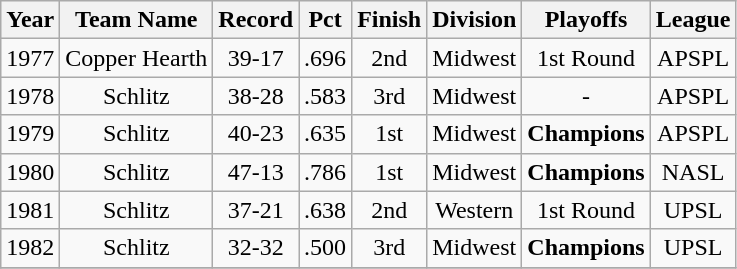<table class="wikitable">
<tr style="background: #F2F2F2;">
<th>Year</th>
<th>Team Name</th>
<th>Record</th>
<th>Pct</th>
<th>Finish</th>
<th>Division</th>
<th>Playoffs</th>
<th>League</th>
</tr>
<tr align=center>
<td>1977</td>
<td>Copper Hearth</td>
<td>39-17</td>
<td>.696</td>
<td>2nd</td>
<td>Midwest</td>
<td>1st Round</td>
<td>APSPL</td>
</tr>
<tr align=center>
<td>1978</td>
<td>Schlitz</td>
<td>38-28</td>
<td>.583</td>
<td>3rd</td>
<td>Midwest</td>
<td>-</td>
<td>APSPL</td>
</tr>
<tr align=center>
<td>1979</td>
<td>Schlitz</td>
<td>40-23</td>
<td>.635</td>
<td>1st</td>
<td>Midwest</td>
<td><strong>Champions</strong></td>
<td>APSPL</td>
</tr>
<tr align=center>
<td>1980</td>
<td>Schlitz</td>
<td>47-13</td>
<td>.786</td>
<td>1st</td>
<td>Midwest</td>
<td><strong>Champions</strong></td>
<td>NASL</td>
</tr>
<tr align=center>
<td>1981</td>
<td>Schlitz</td>
<td>37-21</td>
<td>.638</td>
<td>2nd</td>
<td>Western</td>
<td>1st Round</td>
<td>UPSL</td>
</tr>
<tr align=center>
<td>1982</td>
<td>Schlitz</td>
<td>32-32</td>
<td>.500</td>
<td>3rd</td>
<td>Midwest</td>
<td><strong>Champions</strong></td>
<td>UPSL</td>
</tr>
<tr align=center>
</tr>
</table>
